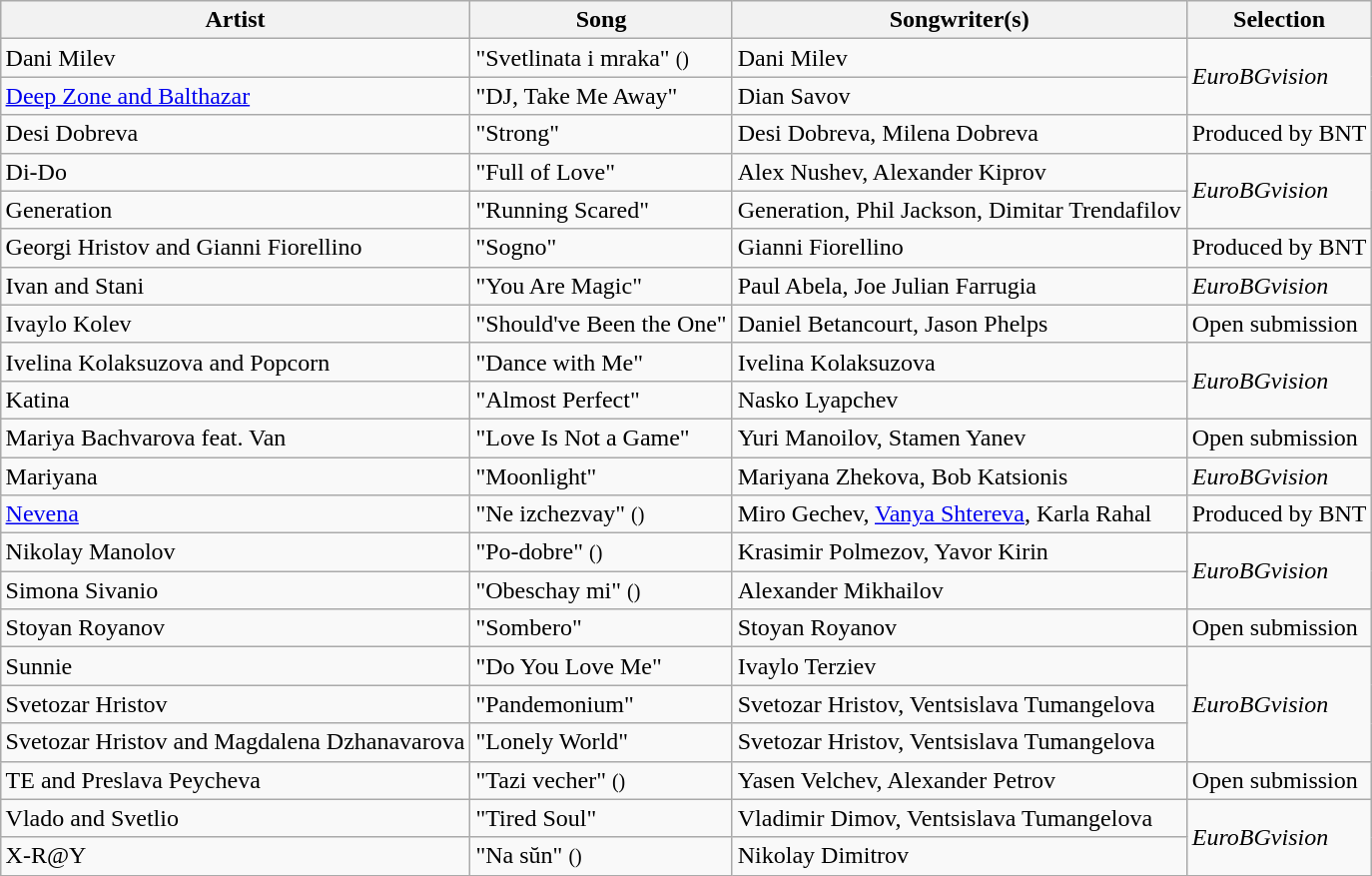<table class="sortable wikitable" style="margin: 1em auto 1em auto">
<tr>
<th>Artist</th>
<th>Song</th>
<th>Songwriter(s)</th>
<th>Selection</th>
</tr>
<tr>
<td>Dani Milev</td>
<td>"Svetlinata i mraka" <small>()</small></td>
<td>Dani Milev</td>
<td rowspan="2"><em>EuroBGvision</em></td>
</tr>
<tr>
<td><a href='#'>Deep Zone and Balthazar</a></td>
<td>"DJ, Take Me Away"</td>
<td>Dian Savov</td>
</tr>
<tr>
<td>Desi Dobreva</td>
<td>"Strong"</td>
<td>Desi Dobreva, Milena Dobreva</td>
<td>Produced by BNT</td>
</tr>
<tr>
<td>Di-Do</td>
<td>"Full of Love"</td>
<td>Alex Nushev, Alexander Kiprov</td>
<td rowspan="2"><em>EuroBGvision</em></td>
</tr>
<tr>
<td>Generation</td>
<td>"Running Scared"</td>
<td>Generation, Phil Jackson, Dimitar Trendafilov</td>
</tr>
<tr>
<td>Georgi Hristov and Gianni Fiorellino</td>
<td>"Sogno"</td>
<td>Gianni Fiorellino</td>
<td>Produced by BNT</td>
</tr>
<tr>
<td>Ivan and Stani</td>
<td>"You Are Magic"</td>
<td>Paul Abela, Joe Julian Farrugia</td>
<td><em>EuroBGvision</em></td>
</tr>
<tr>
<td>Ivaylo Kolev</td>
<td>"Should've Been the One"</td>
<td>Daniel Betancourt, Jason Phelps</td>
<td>Open submission</td>
</tr>
<tr>
<td>Ivelina Kolaksuzova and Popcorn</td>
<td>"Dance with Me"</td>
<td>Ivelina Kolaksuzova</td>
<td rowspan="2"><em>EuroBGvision</em></td>
</tr>
<tr>
<td>Katina</td>
<td>"Almost Perfect"</td>
<td>Nasko Lyapchev</td>
</tr>
<tr>
<td>Mariya Bachvarova feat. Van</td>
<td>"Love Is Not a Game"</td>
<td>Yuri Manoilov, Stamen Yanev</td>
<td>Open submission</td>
</tr>
<tr>
<td>Mariyana</td>
<td>"Moonlight"</td>
<td>Mariyana Zhekova, Bob Katsionis</td>
<td><em>EuroBGvision</em></td>
</tr>
<tr>
<td><a href='#'>Nevena</a></td>
<td>"Ne izchezvay" <small>()</small></td>
<td>Miro Gechev, <a href='#'>Vanya Shtereva</a>, Karla Rahal</td>
<td>Produced by BNT</td>
</tr>
<tr>
<td>Nikolay Manolov</td>
<td>"Po-dobre" <small>()</small></td>
<td>Krasimir Polmezov, Yavor Kirin</td>
<td rowspan="2"><em>EuroBGvision</em></td>
</tr>
<tr>
<td>Simona Sivanio</td>
<td>"Obeschay mi" <small>()</small></td>
<td>Alexander Mikhailov</td>
</tr>
<tr>
<td>Stoyan Royanov</td>
<td>"Sombero"</td>
<td>Stoyan Royanov</td>
<td>Open submission</td>
</tr>
<tr>
<td>Sunnie</td>
<td>"Do You Love Me"</td>
<td>Ivaylo Terziev</td>
<td rowspan="3"><em>EuroBGvision</em></td>
</tr>
<tr>
<td>Svetozar Hristov</td>
<td>"Pandemonium"</td>
<td>Svetozar Hristov, Ventsislava Tumangelova</td>
</tr>
<tr>
<td>Svetozar Hristov and Magdalena Dzhanavarova</td>
<td>"Lonely World"</td>
<td>Svetozar Hristov, Ventsislava Tumangelova</td>
</tr>
<tr>
<td>TE and Preslava Peycheva</td>
<td>"Tazi vecher" <small>()</small></td>
<td>Yasen Velchev, Alexander Petrov</td>
<td>Open submission</td>
</tr>
<tr>
<td>Vlado and Svetlio</td>
<td>"Tired Soul"</td>
<td>Vladimir Dimov, Ventsislava Tumangelova</td>
<td rowspan="2"><em>EuroBGvision</em></td>
</tr>
<tr>
<td>X-R@Y</td>
<td>"Na sŭn" <small>()</small></td>
<td>Nikolay Dimitrov</td>
</tr>
</table>
